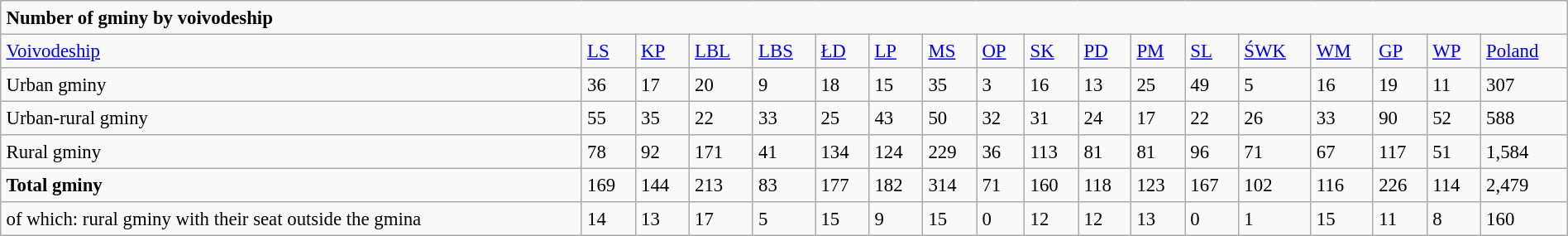<table border=1 align=right cellpadding=4 cellspacing=0 width=100% style="background: #f9f9f9; border: 1px #aaa solid; border-collapse: collapse; font-size: 95%;">
<tr>
<td colspan=18><strong>Number of gminy by voivodeship</strong></td>
</tr>
<tr>
<td><a href='#'>Voivodeship</a></td>
<td><a href='#'>LS</a></td>
<td><a href='#'>KP</a></td>
<td><a href='#'>LBL</a></td>
<td><a href='#'>LBS</a></td>
<td><a href='#'>ŁD</a></td>
<td><a href='#'>LP</a></td>
<td><a href='#'>MS</a></td>
<td><a href='#'>OP</a></td>
<td><a href='#'>SK</a></td>
<td><a href='#'>PD</a></td>
<td><a href='#'>PM</a></td>
<td><a href='#'>SL</a></td>
<td><a href='#'>ŚWK</a></td>
<td><a href='#'>WM</a></td>
<td><a href='#'>GP</a></td>
<td><a href='#'>WP</a></td>
<td><a href='#'>Poland</a></td>
</tr>
<tr>
<td>Urban gminy</td>
<td>36</td>
<td>17</td>
<td>20</td>
<td>9</td>
<td>18</td>
<td>15</td>
<td>35</td>
<td>3</td>
<td>16</td>
<td>13</td>
<td>25</td>
<td>49</td>
<td>5</td>
<td>16</td>
<td>19</td>
<td>11</td>
<td>307</td>
</tr>
<tr>
<td>Urban-rural gminy</td>
<td>55</td>
<td>35</td>
<td>22</td>
<td>33</td>
<td>25</td>
<td>43</td>
<td>50</td>
<td>32</td>
<td>31</td>
<td>24</td>
<td>17</td>
<td>22</td>
<td>26</td>
<td>33</td>
<td>90</td>
<td>52</td>
<td>588</td>
</tr>
<tr>
<td>Rural gminy</td>
<td>78</td>
<td>92</td>
<td>171</td>
<td>41</td>
<td>134</td>
<td>124</td>
<td>229</td>
<td>36</td>
<td>113</td>
<td>81</td>
<td>81</td>
<td>96</td>
<td>71</td>
<td>67</td>
<td>117</td>
<td>51</td>
<td>1,584</td>
</tr>
<tr>
<td><strong>Total gminy</strong></td>
<td>169</td>
<td>144</td>
<td>213</td>
<td>83</td>
<td>177</td>
<td>182</td>
<td>314</td>
<td>71</td>
<td>160</td>
<td>118</td>
<td>123</td>
<td>167</td>
<td>102</td>
<td>116</td>
<td>226</td>
<td>114</td>
<td>2,479</td>
</tr>
<tr>
<td>of which: rural gminy with their seat outside the gmina</td>
<td>14</td>
<td>13</td>
<td>17</td>
<td>5</td>
<td>15</td>
<td>9</td>
<td>15</td>
<td>0</td>
<td>12</td>
<td>12</td>
<td>13</td>
<td>0</td>
<td>1</td>
<td>15</td>
<td>11</td>
<td>8</td>
<td>160</td>
</tr>
</table>
